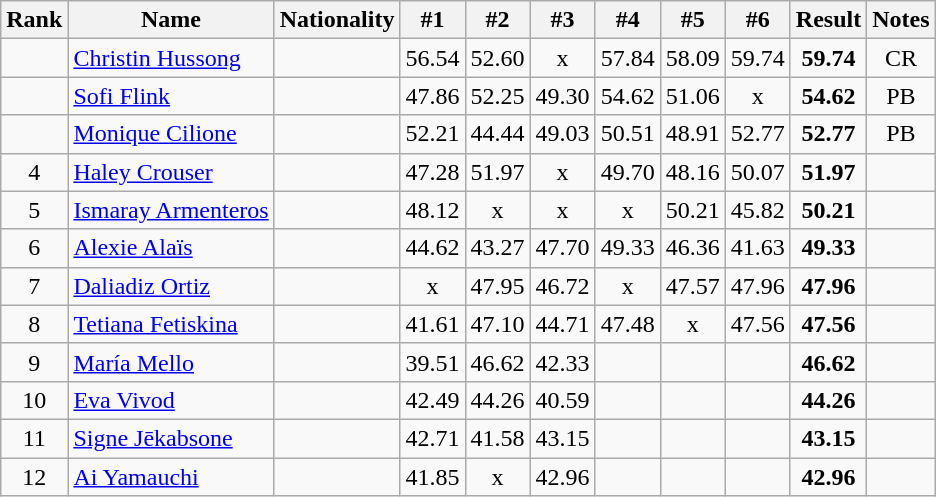<table class="wikitable sortable" style="text-align:center">
<tr>
<th>Rank</th>
<th>Name</th>
<th>Nationality</th>
<th>#1</th>
<th>#2</th>
<th>#3</th>
<th>#4</th>
<th>#5</th>
<th>#6</th>
<th>Result</th>
<th>Notes</th>
</tr>
<tr>
<td></td>
<td align=left><a href='#'>Christin Hussong</a></td>
<td align=left></td>
<td>56.54</td>
<td>52.60</td>
<td>x</td>
<td>57.84</td>
<td>58.09</td>
<td>59.74</td>
<td><strong>59.74</strong></td>
<td>CR</td>
</tr>
<tr>
<td></td>
<td align=left><a href='#'>Sofi Flink</a></td>
<td align=left></td>
<td>47.86</td>
<td>52.25</td>
<td>49.30</td>
<td>54.62</td>
<td>51.06</td>
<td>x</td>
<td><strong>54.62</strong></td>
<td>PB</td>
</tr>
<tr>
<td></td>
<td align=left><a href='#'>Monique Cilione</a></td>
<td align=left></td>
<td>52.21</td>
<td>44.44</td>
<td>49.03</td>
<td>50.51</td>
<td>48.91</td>
<td>52.77</td>
<td><strong>52.77</strong></td>
<td>PB</td>
</tr>
<tr>
<td>4</td>
<td align=left><a href='#'>Haley Crouser</a></td>
<td align=left></td>
<td>47.28</td>
<td>51.97</td>
<td>x</td>
<td>49.70</td>
<td>48.16</td>
<td>50.07</td>
<td><strong>51.97</strong></td>
<td></td>
</tr>
<tr>
<td>5</td>
<td align=left><a href='#'>Ismaray Armenteros</a></td>
<td align=left></td>
<td>48.12</td>
<td>x</td>
<td>x</td>
<td>x</td>
<td>50.21</td>
<td>45.82</td>
<td><strong>50.21</strong></td>
<td></td>
</tr>
<tr>
<td>6</td>
<td align=left><a href='#'>Alexie Alaïs</a></td>
<td align=left></td>
<td>44.62</td>
<td>43.27</td>
<td>47.70</td>
<td>49.33</td>
<td>46.36</td>
<td>41.63</td>
<td><strong>49.33</strong></td>
<td></td>
</tr>
<tr>
<td>7</td>
<td align=left><a href='#'>Daliadiz Ortiz</a></td>
<td align=left></td>
<td>x</td>
<td>47.95</td>
<td>46.72</td>
<td>x</td>
<td>47.57</td>
<td>47.96</td>
<td><strong>47.96</strong></td>
<td></td>
</tr>
<tr>
<td>8</td>
<td align=left><a href='#'>Tetiana Fetiskina</a></td>
<td align=left></td>
<td>41.61</td>
<td>47.10</td>
<td>44.71</td>
<td>47.48</td>
<td>x</td>
<td>47.56</td>
<td><strong> 47.56</strong></td>
<td></td>
</tr>
<tr>
<td>9</td>
<td align=left><a href='#'>María Mello</a></td>
<td align=left></td>
<td>39.51</td>
<td>46.62</td>
<td>42.33</td>
<td></td>
<td></td>
<td></td>
<td><strong>46.62</strong></td>
<td></td>
</tr>
<tr>
<td>10</td>
<td align=left><a href='#'>Eva Vivod</a></td>
<td align=left></td>
<td>42.49</td>
<td>44.26</td>
<td>40.59</td>
<td></td>
<td></td>
<td></td>
<td><strong>44.26</strong></td>
<td></td>
</tr>
<tr>
<td>11</td>
<td align=left><a href='#'>Signe Jēkabsone</a></td>
<td align=left></td>
<td>42.71</td>
<td>41.58</td>
<td>43.15</td>
<td></td>
<td></td>
<td></td>
<td><strong>43.15</strong></td>
<td></td>
</tr>
<tr>
<td>12</td>
<td align=left><a href='#'>Ai Yamauchi</a></td>
<td align=left></td>
<td>41.85</td>
<td>x</td>
<td>42.96</td>
<td></td>
<td></td>
<td></td>
<td><strong>42.96</strong></td>
<td></td>
</tr>
</table>
